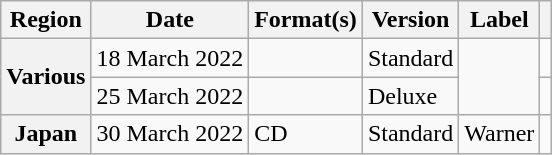<table class="wikitable plainrowheaders">
<tr>
<th scope="col">Region</th>
<th scope="col">Date</th>
<th scope="col">Format(s)</th>
<th scope="col">Version</th>
<th scope="col">Label</th>
<th scope="col"></th>
</tr>
<tr>
<th scope="row" rowspan="2">Various</th>
<td>18 March 2022</td>
<td></td>
<td>Standard</td>
<td rowspan="2"></td>
<td style="text-align:center;"></td>
</tr>
<tr>
<td>25 March 2022</td>
<td></td>
<td>Deluxe</td>
<td style="text-align:center;"></td>
</tr>
<tr>
<th scope="row">Japan</th>
<td>30 March 2022</td>
<td>CD</td>
<td>Standard</td>
<td>Warner</td>
<td style="text-align:center;"></td>
</tr>
</table>
